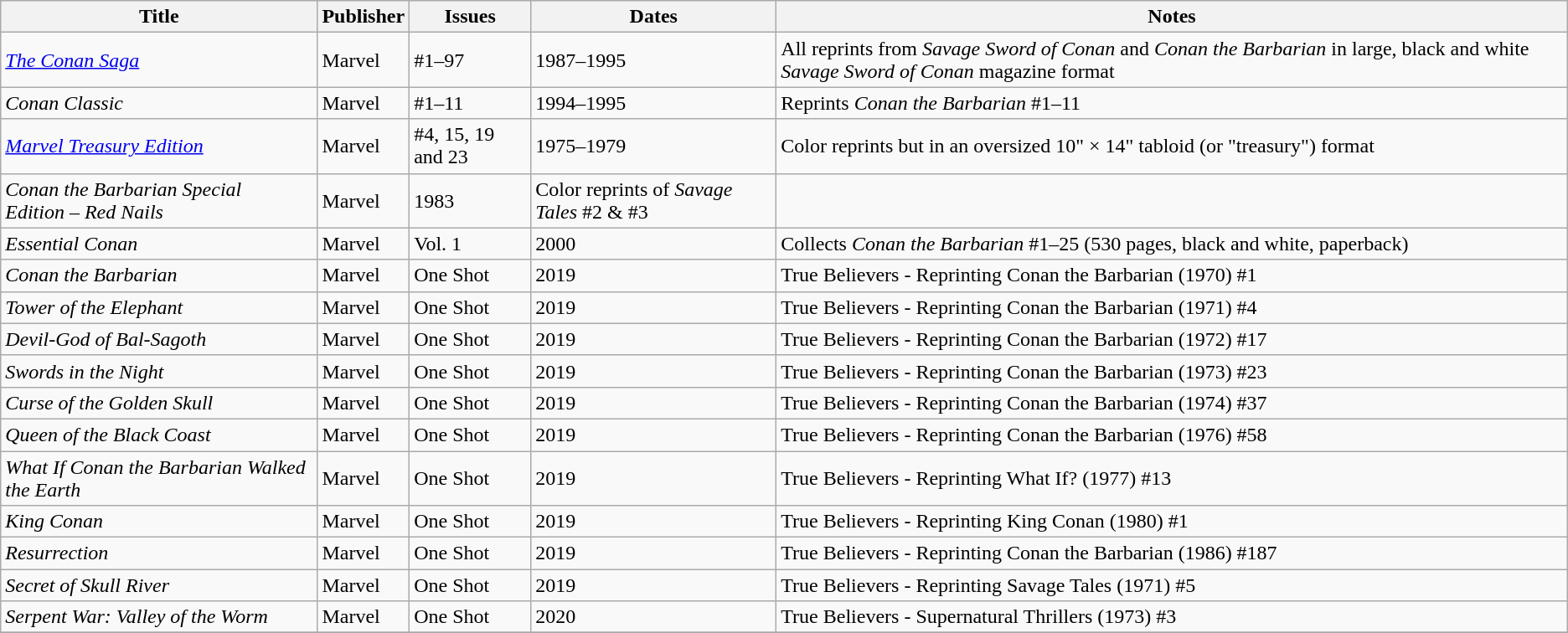<table class="wikitable">
<tr>
<th>Title</th>
<th>Publisher</th>
<th>Issues</th>
<th>Dates</th>
<th>Notes</th>
</tr>
<tr>
<td><em><a href='#'>The Conan Saga</a></em></td>
<td>Marvel</td>
<td>#1–97</td>
<td>1987–1995</td>
<td>All reprints from <em>Savage Sword of Conan</em> and <em>Conan the Barbarian</em> in large, black and white <em>Savage Sword of Conan</em> magazine format</td>
</tr>
<tr>
<td><em>Conan Classic</em></td>
<td>Marvel</td>
<td>#1–11</td>
<td>1994–1995</td>
<td>Reprints <em>Conan the Barbarian</em> #1–11</td>
</tr>
<tr>
<td><em><a href='#'>Marvel Treasury Edition</a></em></td>
<td>Marvel</td>
<td>#4, 15, 19 and 23</td>
<td>1975–1979</td>
<td>Color reprints but in an oversized 10" × 14" tabloid (or "treasury") format</td>
</tr>
<tr>
<td><em>Conan the Barbarian Special Edition – Red Nails</em></td>
<td>Marvel</td>
<td>1983</td>
<td>Color reprints of <em>Savage Tales</em> #2 & #3</td>
</tr>
<tr>
<td><em>Essential Conan</em></td>
<td>Marvel</td>
<td>Vol. 1</td>
<td>2000</td>
<td>Collects <em>Conan the Barbarian</em> #1–25 (530 pages, black and white, paperback)</td>
</tr>
<tr>
<td><em>Conan the Barbarian</em></td>
<td>Marvel</td>
<td>One Shot</td>
<td>2019</td>
<td>True Believers - Reprinting Conan the Barbarian (1970) #1</td>
</tr>
<tr>
<td><em>Tower of the Elephant</em></td>
<td>Marvel</td>
<td>One Shot</td>
<td>2019</td>
<td>True Believers - Reprinting Conan the Barbarian (1971) #4</td>
</tr>
<tr>
<td><em>Devil-God of Bal-Sagoth</em></td>
<td>Marvel</td>
<td>One Shot</td>
<td>2019</td>
<td>True Believers - Reprinting Conan the Barbarian (1972) #17</td>
</tr>
<tr>
<td><em>Swords in the Night</em></td>
<td>Marvel</td>
<td>One Shot</td>
<td>2019</td>
<td>True Believers - Reprinting Conan the Barbarian (1973) #23</td>
</tr>
<tr>
<td><em>Curse of the Golden Skull</em></td>
<td>Marvel</td>
<td>One Shot</td>
<td>2019</td>
<td>True Believers - Reprinting Conan the Barbarian (1974) #37</td>
</tr>
<tr>
<td><em>Queen of the Black Coast</em></td>
<td>Marvel</td>
<td>One Shot</td>
<td>2019</td>
<td>True Believers - Reprinting Conan the Barbarian (1976) #58</td>
</tr>
<tr>
<td><em>What If Conan the Barbarian Walked the Earth</em></td>
<td>Marvel</td>
<td>One Shot</td>
<td>2019</td>
<td>True Believers - Reprinting What If? (1977) #13</td>
</tr>
<tr>
<td><em>King Conan</em></td>
<td>Marvel</td>
<td>One Shot</td>
<td>2019</td>
<td>True Believers - Reprinting  King Conan (1980) #1</td>
</tr>
<tr>
<td><em>Resurrection</em></td>
<td>Marvel</td>
<td>One Shot</td>
<td>2019</td>
<td>True Believers - Reprinting Conan the Barbarian (1986) #187</td>
</tr>
<tr>
<td><em>Secret of Skull River</em></td>
<td>Marvel</td>
<td>One Shot</td>
<td>2019</td>
<td>True Believers - Reprinting Savage Tales (1971) #5</td>
</tr>
<tr>
<td><em>Serpent War: Valley of the Worm</em></td>
<td>Marvel</td>
<td>One Shot</td>
<td>2020</td>
<td>True Believers - Supernatural Thrillers (1973) #3</td>
</tr>
<tr>
</tr>
</table>
